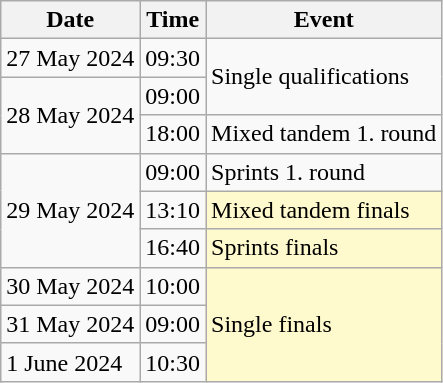<table class="wikitable">
<tr>
<th>Date</th>
<th>Time</th>
<th>Event</th>
</tr>
<tr>
<td>27 May 2024</td>
<td>09:30</td>
<td rowspan=2>Single qualifications</td>
</tr>
<tr>
<td rowspan=2>28 May 2024</td>
<td>09:00</td>
</tr>
<tr>
<td>18:00</td>
<td>Mixed tandem 1. round</td>
</tr>
<tr>
<td rowspan=3>29 May 2024</td>
<td>09:00</td>
<td>Sprints 1. round</td>
</tr>
<tr>
<td>13:10</td>
<td style="background:lemonchiffon">Mixed tandem finals</td>
</tr>
<tr>
<td>16:40</td>
<td style="background:lemonchiffon">Sprints finals</td>
</tr>
<tr>
<td>30 May 2024</td>
<td>10:00</td>
<td rowspan=3 style="background:lemonchiffon">Single finals</td>
</tr>
<tr>
<td>31 May 2024</td>
<td>09:00</td>
</tr>
<tr>
<td>1 June 2024</td>
<td>10:30</td>
</tr>
</table>
